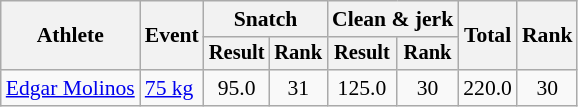<table class="wikitable" style="font-size:90%">
<tr>
<th rowspan="2">Athlete</th>
<th rowspan="2">Event</th>
<th colspan="2">Snatch</th>
<th colspan="2">Clean & jerk</th>
<th rowspan="2">Total</th>
<th rowspan="2">Rank</th>
</tr>
<tr style="font-size:95%">
<th>Result</th>
<th>Rank</th>
<th>Result</th>
<th>Rank</th>
</tr>
<tr align=center>
<td align=left><a href='#'>Edgar Molinos</a></td>
<td align=left><a href='#'>75 kg</a></td>
<td>95.0</td>
<td>31</td>
<td>125.0</td>
<td>30</td>
<td>220.0</td>
<td>30</td>
</tr>
</table>
